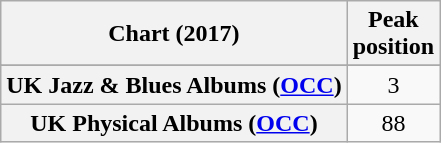<table class="wikitable sortable plainrowheaders" style="text-align:center">
<tr>
<th scope="col">Chart (2017)</th>
<th scope="col">Peak<br>position</th>
</tr>
<tr>
</tr>
<tr>
<th scope="row">UK Jazz & Blues Albums (<a href='#'>OCC</a>)</th>
<td>3</td>
</tr>
<tr>
<th scope="row">UK Physical Albums (<a href='#'>OCC</a>)</th>
<td>88</td>
</tr>
</table>
